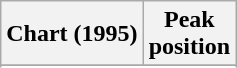<table class="wikitable plainrowheaders sortable">
<tr>
<th scope="col">Chart (1995)</th>
<th scope="col">Peak<br>position</th>
</tr>
<tr>
</tr>
<tr>
</tr>
</table>
